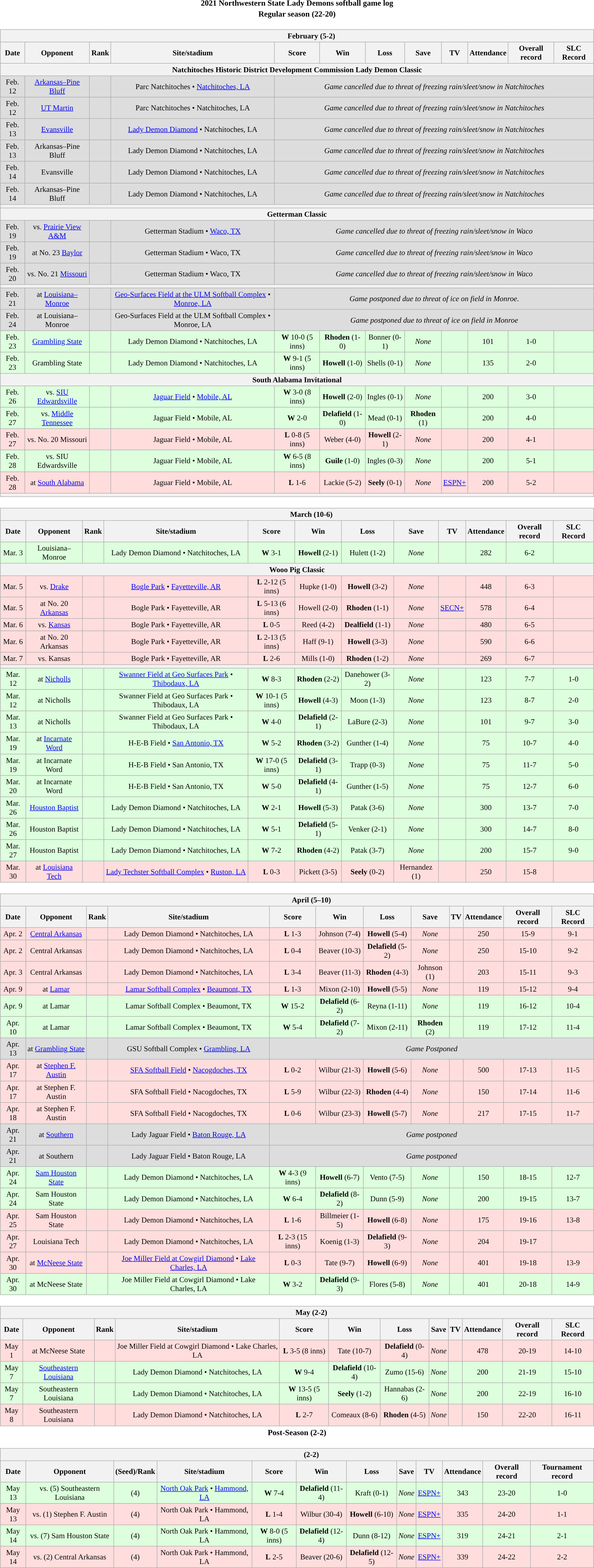<table class="toccolours" width=95% style="clear:both; margin:1.5em auto; text-align:center;">
<tr>
<th colspan=2>2021 Northwestern State Lady Demons softball game log</th>
</tr>
<tr>
<th colspan=2>Regular season (22-20)</th>
</tr>
<tr valign="top">
<td><br><table class="wikitable collapsible" style="margin:auto; width:100%; text-align:center; font-size:95%">
<tr>
<th colspan=12 style="padding-left:4em;">February (5-2)</th>
</tr>
<tr>
<th>Date</th>
<th>Opponent</th>
<th>Rank</th>
<th>Site/stadium</th>
<th>Score</th>
<th>Win</th>
<th>Loss</th>
<th>Save</th>
<th>TV</th>
<th>Attendance</th>
<th>Overall record</th>
<th>SLC Record</th>
</tr>
<tr>
<th colspan=12>Natchitoches Historic District Development Commission Lady Demon Classic</th>
</tr>
<tr align="center" bgcolor=#dddddd>
<td>Feb. 12</td>
<td><a href='#'>Arkansas–Pine Bluff</a></td>
<td></td>
<td>Parc Natchitoches • <a href='#'>Natchitoches, LA</a></td>
<td colspan=8><em>Game cancelled due to threat of freezing rain/sleet/snow in Natchitoches</em></td>
</tr>
<tr align="center" bgcolor=#dddddd>
<td>Feb. 12</td>
<td><a href='#'>UT Martin</a></td>
<td></td>
<td>Parc Natchitoches • Natchitoches, LA</td>
<td colspan=8><em>Game cancelled due to threat of freezing rain/sleet/snow in Natchitoches</em></td>
</tr>
<tr align="center" bgcolor=#dddddd>
<td>Feb. 13</td>
<td><a href='#'>Evansville</a></td>
<td></td>
<td><a href='#'>Lady Demon Diamond</a> • Natchitoches, LA</td>
<td colspan=8><em>Game cancelled due to threat of freezing rain/sleet/snow in Natchitoches</em></td>
</tr>
<tr align="center" bgcolor=#dddddd>
<td>Feb. 13</td>
<td>Arkansas–Pine Bluff</td>
<td></td>
<td>Lady Demon Diamond • Natchitoches, LA</td>
<td colspan=8><em>Game cancelled due to threat of freezing rain/sleet/snow in Natchitoches</em></td>
</tr>
<tr align="center" bgcolor=#dddddd>
<td>Feb. 14</td>
<td>Evansville</td>
<td></td>
<td>Lady Demon Diamond • Natchitoches, LA</td>
<td colspan=8><em>Game cancelled due to threat of freezing rain/sleet/snow in Natchitoches</em></td>
</tr>
<tr align="center" bgcolor=#dddddd>
<td>Feb. 14</td>
<td>Arkansas–Pine Bluff</td>
<td></td>
<td>Lady Demon Diamond • Natchitoches, LA</td>
<td colspan=8><em>Game cancelled due to threat of freezing rain/sleet/snow in Natchitoches</em></td>
</tr>
<tr>
<th colspan=12></th>
</tr>
<tr>
<th colspan=12>Getterman Classic</th>
</tr>
<tr align="center" bgcolor=#dddddd>
<td>Feb. 19</td>
<td>vs. <a href='#'>Prairie View A&M</a></td>
<td></td>
<td>Getterman Stadium • <a href='#'>Waco, TX</a></td>
<td colspan=12><em>Game cancelled due to threat of freezing rain/sleet/snow in Waco</em></td>
</tr>
<tr align="center" bgcolor=#dddddd>
<td>Feb. 19</td>
<td>at No. 23 <a href='#'>Baylor</a></td>
<td></td>
<td>Getterman Stadium • Waco, TX</td>
<td colspan=12><em>Game cancelled due to threat of freezing rain/sleet/snow in Waco</em></td>
</tr>
<tr align="center" bgcolor=#dddddd>
<td>Feb. 20</td>
<td>vs. No. 21 <a href='#'>Missouri</a></td>
<td></td>
<td>Getterman Stadium • Waco, TX</td>
<td colspan=12><em>Game cancelled due to threat of freezing rain/sleet/snow in Waco</em></td>
</tr>
<tr>
<th colspan=12></th>
</tr>
<tr align="center" bgcolor=#dddddd>
<td>Feb. 21</td>
<td>at <a href='#'>Louisiana–Monroe</a></td>
<td></td>
<td><a href='#'>Geo-Surfaces Field at the ULM Softball Complex</a> • <a href='#'>Monroe, LA</a></td>
<td colspan=12><em>Game postponed due to threat of ice on field in Monroe.</em></td>
</tr>
<tr align="center" bgcolor=#dddddd>
<td>Feb. 24</td>
<td>at Louisiana–Monroe</td>
<td></td>
<td>Geo-Surfaces Field at the ULM Softball Complex • Monroe, LA</td>
<td colspan=12><em>Game postponed due to threat of ice on field in Monroe</em></td>
</tr>
<tr align="center" bgcolor=#ddffdd>
<td>Feb. 23</td>
<td><a href='#'>Grambling State</a></td>
<td></td>
<td>Lady Demon Diamond • Natchitoches, LA</td>
<td><strong>W</strong> 10-0 (5 inns)</td>
<td><strong>Rhoden</strong> (1-0)</td>
<td>Bonner (0-1)</td>
<td><em>None</em></td>
<td></td>
<td>101</td>
<td>1-0</td>
<td></td>
</tr>
<tr align="center" bgcolor=#ddffdd>
<td>Feb. 23</td>
<td>Grambling State</td>
<td></td>
<td>Lady Demon Diamond • Natchitoches, LA</td>
<td><strong>W</strong> 9-1 (5 inns)</td>
<td><strong>Howell</strong> (1-0)</td>
<td>Shells (0-1)</td>
<td><em>None</em></td>
<td></td>
<td>135</td>
<td>2-0</td>
<td></td>
</tr>
<tr>
<th colspan=12>South Alabama Invitational</th>
</tr>
<tr align="center" bgcolor=#ddffdd>
<td>Feb. 26</td>
<td>vs. <a href='#'>SIU Edwardsville</a></td>
<td></td>
<td><a href='#'>Jaguar Field</a> • <a href='#'>Mobile, AL</a></td>
<td><strong>W</strong> 3-0 (8 inns)</td>
<td><strong>Howell</strong> (2-0)</td>
<td>Ingles (0-1)</td>
<td><em>None</em></td>
<td></td>
<td>200</td>
<td>3-0</td>
<td></td>
</tr>
<tr align="center" bgcolor=#ddffdd>
<td>Feb. 27</td>
<td>vs. <a href='#'>Middle Tennessee</a></td>
<td></td>
<td>Jaguar Field • Mobile, AL</td>
<td><strong>W</strong> 2-0</td>
<td><strong>Delafield</strong> (1-0)</td>
<td>Mead (0-1)</td>
<td><strong>Rhoden</strong> (1)</td>
<td></td>
<td>200</td>
<td>4-0</td>
<td></td>
</tr>
<tr align="center" bgcolor=#ffdddd>
<td>Feb. 27</td>
<td>vs. No. 20 Missouri</td>
<td></td>
<td>Jaguar Field • Mobile, AL</td>
<td><strong>L</strong> 0-8 (5 inns)</td>
<td>Weber (4-0)</td>
<td><strong>Howell</strong> (2-1)</td>
<td><em>None</em></td>
<td></td>
<td>200</td>
<td>4-1</td>
<td></td>
</tr>
<tr align="center" bgcolor=#ddffdd>
<td>Feb. 28</td>
<td>vs. SIU Edwardsville</td>
<td></td>
<td>Jaguar Field • Mobile, AL</td>
<td><strong>W</strong> 6-5 (8 inns)</td>
<td><strong>Guile</strong> (1-0)</td>
<td>Ingles (0-3)</td>
<td><em>None</em></td>
<td></td>
<td>200</td>
<td>5-1</td>
<td></td>
</tr>
<tr align="center" bgcolor=#ffdddd>
<td>Feb. 28</td>
<td>at <a href='#'>South Alabama</a></td>
<td></td>
<td>Jaguar Field • Mobile, AL</td>
<td><strong>L</strong> 1-6</td>
<td>Lackie (5-2)</td>
<td><strong>Seely</strong> (0-1)</td>
<td><em>None</em></td>
<td><a href='#'>ESPN+</a></td>
<td>200</td>
<td>5-2</td>
<td></td>
</tr>
<tr>
<th colspan=12></th>
</tr>
</table>
</td>
</tr>
<tr>
<td><br><table class="wikitable collapsible " style="margin:auto; width:100%; text-align:center; font-size:95%">
<tr>
<th colspan=12 style="padding-left:4em;">March (10-6)</th>
</tr>
<tr>
<th>Date</th>
<th>Opponent</th>
<th>Rank</th>
<th>Site/stadium</th>
<th>Score</th>
<th>Win</th>
<th>Loss</th>
<th>Save</th>
<th>TV</th>
<th>Attendance</th>
<th>Overall record</th>
<th>SLC Record</th>
</tr>
<tr align="center" bgcolor=#ddffdd>
<td>Mar. 3</td>
<td>Louisiana–Monroe</td>
<td></td>
<td>Lady Demon Diamond • Natchitoches, LA</td>
<td><strong>W</strong> 3-1</td>
<td><strong>Howell</strong> (2-1)</td>
<td>Hulett (1-2)</td>
<td><em>None</em></td>
<td></td>
<td>282</td>
<td>6-2</td>
<td></td>
</tr>
<tr>
<th colspan=12>Wooo Pig Classic</th>
</tr>
<tr align="center" bgcolor=#ffdddd>
<td>Mar. 5</td>
<td>vs. <a href='#'>Drake</a></td>
<td></td>
<td><a href='#'>Bogle Park</a> • <a href='#'>Fayetteville, AR</a></td>
<td><strong>L</strong> 2-12 (5 inns)</td>
<td>Hupke (1-0)</td>
<td><strong>Howell</strong> (3-2)</td>
<td><em>None</em></td>
<td></td>
<td>448</td>
<td>6-3</td>
<td></td>
</tr>
<tr align="center" bgcolor=#ffdddd>
<td>Mar. 5</td>
<td>at No. 20 <a href='#'>Arkansas</a></td>
<td></td>
<td>Bogle Park • Fayetteville, AR</td>
<td><strong>L</strong> 5-13 (6 inns)</td>
<td>Howell (2-0)</td>
<td><strong>Rhoden</strong> (1-1)</td>
<td><em>None</em></td>
<td><a href='#'>SECN+</a></td>
<td>578</td>
<td>6-4</td>
<td></td>
</tr>
<tr align="center" bgcolor=#ffdddd>
<td>Mar. 6</td>
<td>vs. <a href='#'>Kansas</a></td>
<td></td>
<td>Bogle Park • Fayetteville, AR</td>
<td><strong>L</strong> 0-5</td>
<td>Reed (4-2)</td>
<td><strong>Dealfield</strong> (1-1)</td>
<td><em>None</em></td>
<td></td>
<td>480</td>
<td>6-5</td>
<td></td>
</tr>
<tr align="center" bgcolor=#ffdddd>
<td>Mar. 6</td>
<td>at No. 20 Arkansas</td>
<td></td>
<td>Bogle Park • Fayetteville, AR</td>
<td><strong>L</strong> 2-13 (5 inns)</td>
<td>Haff (9-1)</td>
<td><strong>Howell</strong> (3-3)</td>
<td><em>None</em></td>
<td></td>
<td>590</td>
<td>6-6</td>
<td></td>
</tr>
<tr align="center" bgcolor=#ffdddd>
<td>Mar. 7</td>
<td>vs. Kansas</td>
<td></td>
<td>Bogle Park • Fayetteville, AR</td>
<td><strong>L</strong> 2-6</td>
<td>Mills (1-0)</td>
<td><strong>Rhoden</strong> (1-2)</td>
<td><em>None</em></td>
<td></td>
<td>269</td>
<td>6-7</td>
<td></td>
</tr>
<tr>
<th colspan=12></th>
</tr>
<tr align="center" bgcolor=#ddffdd>
<td>Mar. 12</td>
<td>at <a href='#'>Nicholls</a></td>
<td></td>
<td><a href='#'>Swanner Field at Geo Surfaces Park</a> • <a href='#'>Thibodaux, LA</a></td>
<td><strong>W</strong> 8-3</td>
<td><strong>Rhoden</strong> (2-2)</td>
<td>Danehower (3-2)</td>
<td><em>None</em></td>
<td></td>
<td>123</td>
<td>7-7</td>
<td>1-0</td>
</tr>
<tr align="center" bgcolor=#ddffdd>
<td>Mar. 12</td>
<td>at Nicholls</td>
<td></td>
<td>Swanner Field at Geo Surfaces Park • Thibodaux, LA</td>
<td><strong>W</strong> 10-1 (5 inns)</td>
<td><strong>Howell</strong> (4-3)</td>
<td>Moon (1-3)</td>
<td><em>None</em></td>
<td></td>
<td>123</td>
<td>8-7</td>
<td>2-0</td>
</tr>
<tr align="center" bgcolor=#ddffdd>
<td>Mar. 13</td>
<td>at Nicholls</td>
<td></td>
<td>Swanner Field at Geo Surfaces Park • Thibodaux, LA</td>
<td><strong>W</strong> 4-0</td>
<td><strong>Delafield</strong> (2-1)</td>
<td>LaBure (2-3)</td>
<td><em>None</em></td>
<td></td>
<td>101</td>
<td>9-7</td>
<td>3-0</td>
</tr>
<tr align="center" bgcolor=#ddffdd>
<td>Mar. 19</td>
<td>at <a href='#'>Incarnate Word</a></td>
<td></td>
<td>H-E-B Field • <a href='#'>San Antonio, TX</a></td>
<td><strong>W</strong> 5-2</td>
<td><strong>Rhoden</strong> (3-2)</td>
<td>Gunther (1-4)</td>
<td><em>None</em></td>
<td></td>
<td>75</td>
<td>10-7</td>
<td>4-0</td>
</tr>
<tr align="center" bgcolor=#ddffdd>
<td>Mar. 19</td>
<td>at Incarnate Word</td>
<td></td>
<td>H-E-B Field • San Antonio, TX</td>
<td><strong>W</strong> 17-0 (5 inns)</td>
<td><strong>Delafield</strong> (3-1)</td>
<td>Trapp (0-3)</td>
<td><em>None</em></td>
<td></td>
<td>75</td>
<td>11-7</td>
<td>5-0</td>
</tr>
<tr align="center" bgcolor=#ddffdd>
<td>Mar. 20</td>
<td>at Incarnate Word</td>
<td></td>
<td>H-E-B Field • San Antonio, TX</td>
<td><strong>W</strong> 5-0</td>
<td><strong>Delafield</strong> (4-1)</td>
<td>Gunther (1-5)</td>
<td><em>None</em></td>
<td></td>
<td>75</td>
<td>12-7</td>
<td>6-0</td>
</tr>
<tr align="center" bgcolor=#ddffdd>
<td>Mar. 26</td>
<td><a href='#'>Houston Baptist</a></td>
<td></td>
<td>Lady Demon Diamond • Natchitoches, LA</td>
<td><strong>W</strong> 2-1</td>
<td><strong>Howell</strong> (5-3)</td>
<td>Patak (3-6)</td>
<td><em>None</em></td>
<td></td>
<td>300</td>
<td>13-7</td>
<td>7-0</td>
</tr>
<tr align="center" bgcolor=#ddffdd>
<td>Mar. 26</td>
<td>Houston Baptist</td>
<td></td>
<td>Lady Demon Diamond • Natchitoches, LA</td>
<td><strong>W</strong> 5-1</td>
<td><strong>Delafield</strong> (5-1)</td>
<td>Venker (2-1)</td>
<td><em>None</em></td>
<td></td>
<td>300</td>
<td>14-7</td>
<td>8-0</td>
</tr>
<tr align="center" bgcolor=#ddffdd>
<td>Mar. 27</td>
<td>Houston Baptist</td>
<td></td>
<td>Lady Demon Diamond • Natchitoches, LA</td>
<td><strong>W</strong> 7-2</td>
<td><strong>Rhoden</strong> (4-2)</td>
<td>Patak (3-7)</td>
<td><em>None</em></td>
<td></td>
<td>200</td>
<td>15-7</td>
<td>9-0</td>
</tr>
<tr align="center" bgcolor=#ffdddd>
<td>Mar. 30</td>
<td>at <a href='#'>Louisiana Tech</a></td>
<td></td>
<td><a href='#'>Lady Techster Softball Complex</a> • <a href='#'>Ruston, LA</a></td>
<td><strong>L</strong> 0-3</td>
<td>Pickett (3-5)</td>
<td><strong>Seely</strong> (0-2)</td>
<td>Hernandez (1)</td>
<td></td>
<td>250</td>
<td>15-8</td>
<td></td>
</tr>
</table>
</td>
</tr>
<tr>
<td><br><table class="wikitable collapsible " style="margin:auto; width:100%; text-align:center; font-size:95%">
<tr>
<th colspan=12 style="padding-left:4em;">April (5–10)</th>
</tr>
<tr>
<th>Date</th>
<th>Opponent</th>
<th>Rank</th>
<th>Site/stadium</th>
<th>Score</th>
<th>Win</th>
<th>Loss</th>
<th>Save</th>
<th>TV</th>
<th>Attendance</th>
<th>Overall record</th>
<th>SLC Record</th>
</tr>
<tr align="center" bgcolor=#ffdddd>
<td>Apr. 2</td>
<td><a href='#'>Central Arkansas</a></td>
<td></td>
<td>Lady Demon Diamond • Natchitoches, LA</td>
<td><strong>L</strong> 1-3</td>
<td>Johnson (7-4)</td>
<td><strong>Howell</strong> (5-4)</td>
<td><em>None</em></td>
<td></td>
<td>250</td>
<td>15-9</td>
<td>9-1</td>
</tr>
<tr align="center" bgcolor=#ffdddd>
<td>Apr. 2</td>
<td>Central Arkansas</td>
<td></td>
<td>Lady Demon Diamond • Natchitoches, LA</td>
<td><strong>L</strong> 0-4</td>
<td>Beaver (10-3)</td>
<td><strong>Delafield</strong> (5-2)</td>
<td><em>None</em></td>
<td></td>
<td>250</td>
<td>15-10</td>
<td>9-2</td>
</tr>
<tr align="center" bgcolor=#ffdddd>
<td>Apr. 3</td>
<td>Central Arkansas</td>
<td></td>
<td>Lady Demon Diamond • Natchitoches, LA</td>
<td><strong>L</strong> 3-4</td>
<td>Beaver (11-3)</td>
<td><strong>Rhoden</strong> (4-3)</td>
<td>Johnson (1)</td>
<td></td>
<td>203</td>
<td>15-11</td>
<td>9-3</td>
</tr>
<tr align="center" bgcolor=#ffdddd>
<td>Apr. 9</td>
<td>at <a href='#'>Lamar</a></td>
<td></td>
<td><a href='#'>Lamar Softball Complex</a> • <a href='#'>Beaumont, TX</a></td>
<td><strong>L</strong> 1-3</td>
<td>Mixon (2-10)</td>
<td><strong>Howell</strong> (5-5)</td>
<td><em>None</em></td>
<td></td>
<td>119</td>
<td>15-12</td>
<td>9-4</td>
</tr>
<tr align="center" bgcolor=#ddffdd>
<td>Apr. 9</td>
<td>at Lamar</td>
<td></td>
<td>Lamar Softball Complex • Beaumont, TX</td>
<td><strong>W</strong> 15-2</td>
<td><strong>Delafield</strong> (6-2)</td>
<td>Reyna (1-11)</td>
<td><em>None</em></td>
<td></td>
<td>119</td>
<td>16-12</td>
<td>10-4</td>
</tr>
<tr align="center" bgcolor=#ddffdd>
<td>Apr. 10</td>
<td>at Lamar</td>
<td></td>
<td>Lamar Softball Complex • Beaumont, TX</td>
<td><strong>W</strong> 5-4</td>
<td><strong>Delafield</strong> (7-2)</td>
<td>Mixon (2-11)</td>
<td><strong>Rhoden</strong> (2)</td>
<td></td>
<td>119</td>
<td>17-12</td>
<td>11-4</td>
</tr>
<tr align="center" bgcolor=#dddddd>
<td>Apr. 13</td>
<td>at <a href='#'>Grambling State</a></td>
<td></td>
<td>GSU Softball Complex • <a href='#'>Grambling, LA</a></td>
<td colspan=12><em>Game Postponed</em></td>
</tr>
<tr align="center" bgcolor=#ffdddd>
<td>Apr. 17</td>
<td>at <a href='#'>Stephen F. Austin</a></td>
<td></td>
<td><a href='#'>SFA Softball Field</a> • <a href='#'>Nacogdoches, TX</a></td>
<td><strong>L</strong> 0-2</td>
<td>Wilbur (21-3)</td>
<td><strong>Howell</strong> (5-6)</td>
<td><em>None</em></td>
<td></td>
<td>500</td>
<td>17-13</td>
<td>11-5</td>
</tr>
<tr align="center" bgcolor=#ffdddd>
<td>Apr. 17</td>
<td>at Stephen F. Austin</td>
<td></td>
<td>SFA Softball Field • Nacogdoches, TX</td>
<td><strong>L</strong> 5-9</td>
<td>Wilbur (22-3)</td>
<td><strong>Rhoden</strong> (4-4)</td>
<td><em>None</em></td>
<td></td>
<td>150</td>
<td>17-14</td>
<td>11-6</td>
</tr>
<tr align="center" bgcolor=#ffdddd>
<td>Apr. 18</td>
<td>at Stephen F. Austin</td>
<td></td>
<td>SFA Softball Field • Nacogdoches, TX</td>
<td><strong>L</strong> 0-6</td>
<td>Wilbur (23-3)</td>
<td><strong>Howell</strong> (5-7)</td>
<td><em>None</em></td>
<td></td>
<td>217</td>
<td>17-15</td>
<td>11-7</td>
</tr>
<tr align="center" bgcolor=#dddddd>
<td>Apr. 21</td>
<td>at <a href='#'>Southern</a></td>
<td></td>
<td>Lady Jaguar Field • <a href='#'>Baton Rouge, LA</a></td>
<td colspan=12><em>Game postponed</em></td>
</tr>
<tr align="center" bgcolor=#dddddd>
<td>Apr. 21</td>
<td>at Southern</td>
<td></td>
<td>Lady Jaguar Field • Baton Rouge, LA</td>
<td colspan=12><em>Game postponed</em></td>
</tr>
<tr align="center" bgcolor=#ddffdd>
<td>Apr. 24</td>
<td><a href='#'>Sam Houston State</a></td>
<td></td>
<td>Lady Demon Diamond • Natchitoches, LA</td>
<td><strong>W</strong> 4-3 (9 inns)</td>
<td><strong>Howell</strong> (6-7)</td>
<td>Vento (7-5)</td>
<td><em>None</em></td>
<td></td>
<td>150</td>
<td>18-15</td>
<td>12-7</td>
</tr>
<tr align="center" bgcolor=#ddffdd>
<td>Apr. 24</td>
<td>Sam Houston State</td>
<td></td>
<td>Lady Demon Diamond • Natchitoches, LA</td>
<td><strong>W</strong> 6-4</td>
<td><strong>Delafield</strong> (8-2)</td>
<td>Dunn (5-9)</td>
<td><em>None</em></td>
<td></td>
<td>200</td>
<td>19-15</td>
<td>13-7</td>
</tr>
<tr align="center" bgcolor=#ffdddd>
<td>Apr. 25</td>
<td>Sam Houston State</td>
<td></td>
<td>Lady Demon Diamond • Natchitoches, LA</td>
<td><strong>L</strong> 1-6</td>
<td>Billmeier (1-5)</td>
<td><strong>Howell</strong> (6-8)</td>
<td><em>None</em></td>
<td></td>
<td>175</td>
<td>19-16</td>
<td>13-8</td>
</tr>
<tr align="center" bgcolor=#ffdddd>
<td>Apr. 27</td>
<td>Louisiana Tech</td>
<td></td>
<td>Lady Demon Diamond • Natchitoches, LA</td>
<td><strong>L</strong> 2-3 (15 inns)</td>
<td>Koenig (1-3)</td>
<td><strong>Delafield</strong> (9-3)</td>
<td><em>None</em></td>
<td></td>
<td>204</td>
<td>19-17</td>
<td></td>
</tr>
<tr align="center" bgcolor=#ffdddd>
<td>Apr. 30</td>
<td>at <a href='#'>McNeese State</a></td>
<td></td>
<td><a href='#'>Joe Miller Field at Cowgirl Diamond</a> • <a href='#'>Lake Charles, LA</a></td>
<td><strong>L</strong> 0-3</td>
<td>Tate (9-7)</td>
<td><strong>Howell</strong> (6-9)</td>
<td><em>None</em></td>
<td></td>
<td>401</td>
<td>19-18</td>
<td>13-9</td>
</tr>
<tr align="center" bgcolor=#ddffdd>
<td>Apr. 30</td>
<td>at McNeese State</td>
<td></td>
<td>Joe Miller Field at Cowgirl Diamond • Lake Charles, LA</td>
<td><strong>W</strong> 3-2</td>
<td><strong>Delafield</strong> (9-3)</td>
<td>Flores (5-8)</td>
<td><em>None</em></td>
<td></td>
<td>401</td>
<td>20-18</td>
<td>14-9</td>
</tr>
</table>
</td>
</tr>
<tr>
<td><br><table class="wikitable collapsible " style="margin:auto; width:100%; text-align:center; font-size:95%">
<tr>
<th colspan=12 style="padding-left:4em;">May (2-2)</th>
</tr>
<tr>
<th>Date</th>
<th>Opponent</th>
<th>Rank</th>
<th>Site/stadium</th>
<th>Score</th>
<th>Win</th>
<th>Loss</th>
<th>Save</th>
<th>TV</th>
<th>Attendance</th>
<th>Overall record</th>
<th>SLC Record</th>
</tr>
<tr align="center" bgcolor=#ffdddd>
<td>May 1</td>
<td>at McNeese State</td>
<td></td>
<td>Joe Miller Field at Cowgirl Diamond • Lake Charles, LA</td>
<td><strong>L</strong> 3-5 (8 inns)</td>
<td>Tate (10-7)</td>
<td><strong>Delafield</strong> (0-4)</td>
<td><em>None</em></td>
<td></td>
<td>478</td>
<td>20-19</td>
<td>14-10</td>
</tr>
<tr align="center" bgcolor=#ddffdd>
<td>May 7</td>
<td><a href='#'>Southeastern Louisiana</a></td>
<td></td>
<td>Lady Demon Diamond • Natchitoches, LA</td>
<td><strong>W</strong> 9-4</td>
<td><strong>Delafield</strong> (10-4)</td>
<td>Zumo (15-6)</td>
<td><em>None</em></td>
<td></td>
<td>200</td>
<td>21-19</td>
<td>15-10</td>
</tr>
<tr align="center" bgcolor=#ddffdd>
<td>May 7</td>
<td>Southeastern Louisiana</td>
<td></td>
<td>Lady Demon Diamond • Natchitoches, LA</td>
<td><strong>W</strong> 13-5 (5 inns)</td>
<td><strong>Seely</strong> (1-2)</td>
<td>Hannabas (2-6)</td>
<td><em>None</em></td>
<td></td>
<td>200</td>
<td>22-19</td>
<td>16-10</td>
</tr>
<tr align="center" bgcolor=#ffdddd>
<td>May 8</td>
<td>Southeastern Louisiana</td>
<td></td>
<td>Lady Demon Diamond • Natchitoches, LA</td>
<td><strong>L</strong> 2-7</td>
<td>Comeaux (8-6)</td>
<td><strong>Rhoden</strong> (4-5)</td>
<td><em>None</em></td>
<td></td>
<td>150</td>
<td>22-20</td>
<td>16-11</td>
</tr>
</table>
</td>
</tr>
<tr>
<th colspan=2>Post-Season (2-2)</th>
</tr>
<tr>
<td><br><table class="wikitable collapsible" style="margin:auto; width:100%; text-align:center; font-size:95%">
<tr>
<th colspan=12 style="padding-left:4em;"> (2-2)</th>
</tr>
<tr>
<th>Date</th>
<th>Opponent</th>
<th>(Seed)/Rank</th>
<th>Site/stadium</th>
<th>Score</th>
<th>Win</th>
<th>Loss</th>
<th>Save</th>
<th>TV</th>
<th>Attendance</th>
<th>Overall record</th>
<th>Tournament record</th>
</tr>
<tr align="center" bgcolor=#ddffdd>
<td>May 13</td>
<td>vs. (5) Southeastern Louisiana</td>
<td>(4)</td>
<td><a href='#'>North Oak Park</a> • <a href='#'>Hammond, LA</a></td>
<td><strong>W</strong> 7-4</td>
<td><strong>Delafield</strong> (11-4)</td>
<td>Kraft (0-1)</td>
<td><em>None</em></td>
<td><a href='#'>ESPN+</a></td>
<td>343</td>
<td>23-20</td>
<td>1-0</td>
</tr>
<tr align="center" bgcolor=#ffdddd>
<td>May 13</td>
<td>vs. (1) Stephen F. Austin</td>
<td>(4)</td>
<td>North Oak Park • Hammond, LA</td>
<td><strong>L</strong> 1-4</td>
<td>Wilbur (30-4)</td>
<td><strong>Howell</strong> (6-10)</td>
<td><em>None</em></td>
<td><a href='#'>ESPN+</a></td>
<td>335</td>
<td>24-20</td>
<td>1-1</td>
</tr>
<tr align="center" bgcolor=#ddffdd>
<td>May 14</td>
<td>vs. (7) Sam Houston State</td>
<td>(4)</td>
<td>North Oak Park • Hammond, LA</td>
<td><strong>W</strong> 8-0 (5 inns)</td>
<td><strong>Delafield</strong> (12-4)</td>
<td>Dunn (8-12)</td>
<td><em>None</em></td>
<td><a href='#'>ESPN+</a></td>
<td>319</td>
<td>24-21</td>
<td>2-1</td>
</tr>
<tr align="center" bgcolor=#ffdddd>
<td>May 14</td>
<td>vs. (2) Central Arkansas</td>
<td>(4)</td>
<td>North Oak Park • Hammond, LA</td>
<td><strong>L</strong> 2-5</td>
<td>Beaver (20-6)</td>
<td><strong>Delafield</strong> (12-5)</td>
<td><em>None</em></td>
<td><a href='#'>ESPN+</a></td>
<td>339</td>
<td>24-22</td>
<td>2-2</td>
</tr>
</table>
</td>
</tr>
</table>
